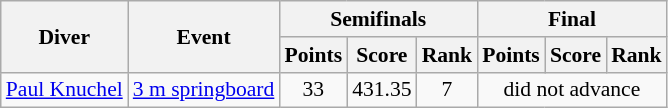<table class=wikitable style="font-size:90%">
<tr>
<th rowspan=2>Diver</th>
<th rowspan=2>Event</th>
<th colspan=3>Semifinals</th>
<th colspan=3>Final</th>
</tr>
<tr>
<th>Points</th>
<th>Score</th>
<th>Rank</th>
<th>Points</th>
<th>Score</th>
<th>Rank</th>
</tr>
<tr>
<td><a href='#'>Paul Knuchel</a></td>
<td><a href='#'>3 m springboard</a></td>
<td align=center>33</td>
<td align=center>431.35</td>
<td align=center>7</td>
<td align=center colspan=3>did not advance</td>
</tr>
</table>
